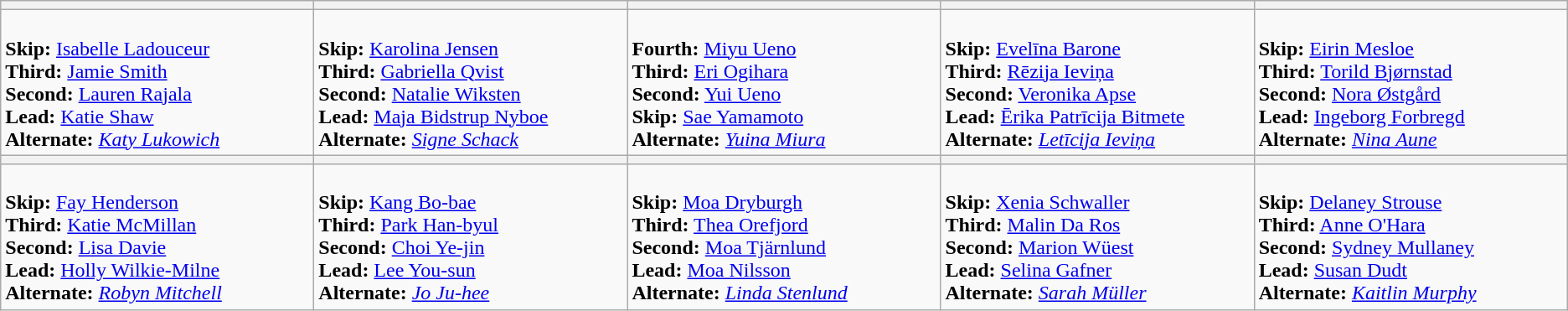<table class=wikitable>
<tr>
<th width=250></th>
<th width=250></th>
<th width=250></th>
<th width=250></th>
<th width=250></th>
</tr>
<tr>
<td><br><strong>Skip:</strong> <a href='#'>Isabelle Ladouceur</a><br>
<strong>Third:</strong> <a href='#'>Jamie Smith</a><br>
<strong>Second:</strong> <a href='#'>Lauren Rajala</a><br>
<strong>Lead:</strong> <a href='#'>Katie Shaw</a><br>
<strong>Alternate:</strong> <em><a href='#'>Katy Lukowich</a></em></td>
<td><br><strong>Skip:</strong> <a href='#'>Karolina Jensen</a><br>
<strong>Third:</strong> <a href='#'>Gabriella Qvist</a><br>
<strong>Second:</strong> <a href='#'>Natalie Wiksten</a><br>
<strong>Lead:</strong> <a href='#'>Maja Bidstrup Nyboe</a><br>
<strong>Alternate:</strong> <em><a href='#'>Signe Schack</a></em></td>
<td><br><strong>Fourth:</strong> <a href='#'>Miyu Ueno</a><br>
<strong>Third:</strong> <a href='#'>Eri Ogihara</a><br>
<strong>Second:</strong> <a href='#'>Yui Ueno</a><br>
<strong>Skip:</strong> <a href='#'>Sae Yamamoto</a><br>
<strong>Alternate:</strong> <em><a href='#'>Yuina Miura</a></em></td>
<td><br><strong>Skip:</strong> <a href='#'>Evelīna Barone</a><br>
<strong>Third:</strong> <a href='#'>Rēzija Ieviņa</a><br>
<strong>Second:</strong> <a href='#'>Veronika Apse</a><br>
<strong>Lead:</strong> <a href='#'>Ērika Patrīcija Bitmete</a><br>
<strong>Alternate:</strong> <em><a href='#'>Letīcija Ieviņa</a></em></td>
<td><br><strong>Skip:</strong> <a href='#'>Eirin Mesloe</a><br>
<strong>Third:</strong> <a href='#'>Torild Bjørnstad</a><br>
<strong>Second:</strong> <a href='#'>Nora Østgård</a><br>
<strong>Lead:</strong> <a href='#'>Ingeborg Forbregd</a><br>
<strong>Alternate:</strong> <em><a href='#'>Nina Aune</a></em></td>
</tr>
<tr>
<th width=250></th>
<th width=250></th>
<th width=250></th>
<th width=250></th>
<th width=250></th>
</tr>
<tr>
<td><br><strong>Skip:</strong> <a href='#'>Fay Henderson</a><br>
<strong>Third:</strong> <a href='#'>Katie McMillan</a><br>
<strong>Second:</strong> <a href='#'>Lisa Davie</a><br>
<strong>Lead:</strong> <a href='#'>Holly Wilkie-Milne</a><br>
<strong>Alternate:</strong> <em><a href='#'>Robyn Mitchell</a></em></td>
<td><br><strong>Skip:</strong> <a href='#'>Kang Bo-bae</a><br>
<strong>Third:</strong> <a href='#'>Park Han-byul</a><br>
<strong>Second:</strong> <a href='#'>Choi Ye-jin</a><br>
<strong>Lead:</strong> <a href='#'>Lee You-sun</a><br>
<strong>Alternate:</strong> <em><a href='#'>Jo Ju-hee</a></em></td>
<td><br><strong>Skip:</strong> <a href='#'>Moa Dryburgh</a><br>
<strong>Third:</strong> <a href='#'>Thea Orefjord</a><br>
<strong>Second:</strong> <a href='#'>Moa Tjärnlund</a><br>
<strong>Lead:</strong> <a href='#'>Moa Nilsson</a><br>
<strong>Alternate:</strong> <em><a href='#'>Linda Stenlund</a></em></td>
<td><br><strong>Skip:</strong> <a href='#'>Xenia Schwaller</a><br>
<strong>Third:</strong> <a href='#'>Malin Da Ros</a><br>
<strong>Second:</strong> <a href='#'>Marion Wüest</a><br>
<strong>Lead:</strong> <a href='#'>Selina Gafner</a><br>
<strong>Alternate:</strong> <em><a href='#'>Sarah Müller</a></em></td>
<td><br><strong>Skip:</strong> <a href='#'>Delaney Strouse</a><br>
<strong>Third:</strong> <a href='#'>Anne O'Hara</a><br>
<strong>Second:</strong> <a href='#'>Sydney Mullaney</a><br>
<strong>Lead:</strong> <a href='#'>Susan Dudt</a><br>
<strong>Alternate:</strong> <em><a href='#'>Kaitlin Murphy</a></em></td>
</tr>
</table>
